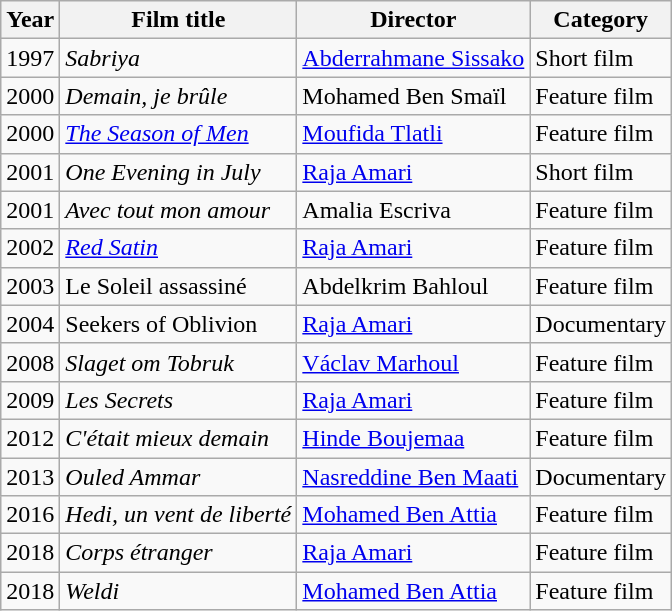<table class="wikitable">
<tr>
<th>Year</th>
<th>Film title</th>
<th>Director</th>
<th>Category</th>
</tr>
<tr>
<td>1997</td>
<td><em>Sabriya</em></td>
<td><a href='#'>Abderrahmane Sissako</a></td>
<td>Short film</td>
</tr>
<tr>
<td>2000</td>
<td><em>Demain, je brûle</em></td>
<td>Mohamed Ben Smaïl</td>
<td>Feature film</td>
</tr>
<tr>
<td>2000</td>
<td><em><a href='#'>The Season of Men</a></em></td>
<td><a href='#'>Moufida Tlatli</a></td>
<td>Feature film</td>
</tr>
<tr>
<td>2001</td>
<td><em>One Evening in July</em></td>
<td><a href='#'>Raja Amari</a></td>
<td>Short film</td>
</tr>
<tr>
<td>2001</td>
<td><em>Avec tout mon amour</em></td>
<td>Amalia Escriva</td>
<td>Feature film</td>
</tr>
<tr>
<td>2002</td>
<td><em><a href='#'>Red Satin</a></em></td>
<td><a href='#'>Raja Amari</a></td>
<td>Feature film</td>
</tr>
<tr>
<td>2003</td>
<td>Le Soleil assassiné</td>
<td>Abdelkrim Bahloul</td>
<td>Feature film</td>
</tr>
<tr>
<td>2004</td>
<td>Seekers of Oblivion</td>
<td><a href='#'>Raja Amari</a></td>
<td>Documentary</td>
</tr>
<tr>
<td>2008</td>
<td><em>Slaget om Tobruk</em></td>
<td><a href='#'>Václav Marhoul</a></td>
<td>Feature film</td>
</tr>
<tr>
<td>2009</td>
<td><em>Les Secrets</em></td>
<td><a href='#'>Raja Amari</a></td>
<td>Feature film</td>
</tr>
<tr>
<td>2012</td>
<td><em>C'était mieux demain</em></td>
<td><a href='#'>Hinde Boujemaa</a></td>
<td>Feature film</td>
</tr>
<tr>
<td>2013</td>
<td><em>Ouled Ammar</em></td>
<td><a href='#'>Nasreddine Ben Maati</a></td>
<td>Documentary</td>
</tr>
<tr>
<td>2016</td>
<td><em>Hedi, un vent de liberté</em></td>
<td><a href='#'>Mohamed Ben Attia</a></td>
<td>Feature film</td>
</tr>
<tr>
<td>2018</td>
<td><em>Corps étranger</em></td>
<td><a href='#'>Raja Amari</a></td>
<td>Feature film</td>
</tr>
<tr>
<td>2018</td>
<td><em>Weldi</em></td>
<td><a href='#'>Mohamed Ben Attia</a></td>
<td>Feature film</td>
</tr>
</table>
